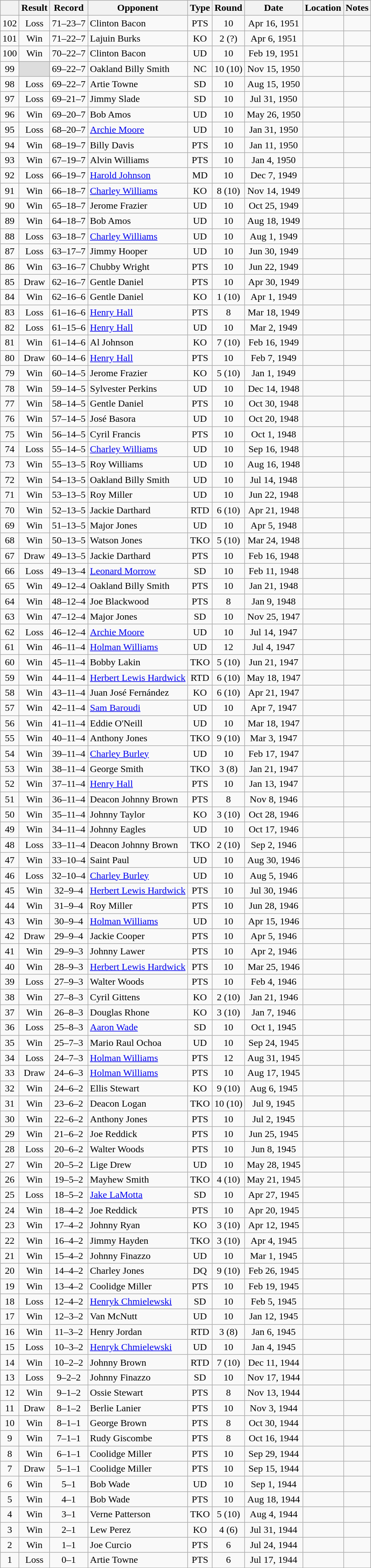<table class="wikitable mw-collapsible" style="text-align:center">
<tr>
<th></th>
<th>Result</th>
<th>Record</th>
<th>Opponent</th>
<th>Type</th>
<th>Round</th>
<th>Date</th>
<th>Location</th>
<th>Notes</th>
</tr>
<tr>
<td>102</td>
<td>Loss</td>
<td>71–23–7 </td>
<td align=left>Clinton Bacon</td>
<td>PTS</td>
<td>10</td>
<td>Apr 16, 1951</td>
<td style="text-align:left;"></td>
<td></td>
</tr>
<tr>
<td>101</td>
<td>Win</td>
<td>71–22–7 </td>
<td align=left>Lajuin Burks</td>
<td>KO</td>
<td>2 (?)</td>
<td>Apr 6, 1951</td>
<td style="text-align:left;"></td>
<td></td>
</tr>
<tr>
<td>100</td>
<td>Win</td>
<td>70–22–7 </td>
<td align=left>Clinton Bacon</td>
<td>UD</td>
<td>10</td>
<td>Feb 19, 1951</td>
<td style="text-align:left;"></td>
<td></td>
</tr>
<tr>
<td>99</td>
<td style="background:#DDD"></td>
<td>69–22–7 </td>
<td align=left>Oakland Billy Smith</td>
<td>NC</td>
<td>10 (10)</td>
<td>Nov 15, 1950</td>
<td style="text-align:left;"></td>
<td></td>
</tr>
<tr>
<td>98</td>
<td>Loss</td>
<td>69–22–7</td>
<td align=left>Artie Towne</td>
<td>SD</td>
<td>10</td>
<td>Aug 15, 1950</td>
<td style="text-align:left;"></td>
<td></td>
</tr>
<tr>
<td>97</td>
<td>Loss</td>
<td>69–21–7</td>
<td align=left>Jimmy Slade</td>
<td>SD</td>
<td>10</td>
<td>Jul 31, 1950</td>
<td style="text-align:left;"></td>
<td></td>
</tr>
<tr>
<td>96</td>
<td>Win</td>
<td>69–20–7</td>
<td align=left>Bob Amos</td>
<td>UD</td>
<td>10</td>
<td>May 26, 1950</td>
<td style="text-align:left;"></td>
<td></td>
</tr>
<tr>
<td>95</td>
<td>Loss</td>
<td>68–20–7</td>
<td align=left><a href='#'>Archie Moore</a></td>
<td>UD</td>
<td>10</td>
<td>Jan 31, 1950</td>
<td style="text-align:left;"></td>
<td></td>
</tr>
<tr>
<td>94</td>
<td>Win</td>
<td>68–19–7</td>
<td align=left>Billy Davis</td>
<td>PTS</td>
<td>10</td>
<td>Jan 11, 1950</td>
<td style="text-align:left;"></td>
<td></td>
</tr>
<tr>
<td>93</td>
<td>Win</td>
<td>67–19–7</td>
<td align=left>Alvin Williams</td>
<td>PTS</td>
<td>10</td>
<td>Jan 4, 1950</td>
<td style="text-align:left;"></td>
<td></td>
</tr>
<tr>
<td>92</td>
<td>Loss</td>
<td>66–19–7</td>
<td align=left><a href='#'>Harold Johnson</a></td>
<td>MD</td>
<td>10</td>
<td>Dec 7, 1949</td>
<td style="text-align:left;"></td>
<td></td>
</tr>
<tr>
<td>91</td>
<td>Win</td>
<td>66–18–7</td>
<td align=left><a href='#'>Charley Williams</a></td>
<td>KO</td>
<td>8 (10)</td>
<td>Nov 14, 1949</td>
<td style="text-align:left;"></td>
<td></td>
</tr>
<tr>
<td>90</td>
<td>Win</td>
<td>65–18–7</td>
<td align=left>Jerome Frazier</td>
<td>UD</td>
<td>10</td>
<td>Oct 25, 1949</td>
<td style="text-align:left;"></td>
<td></td>
</tr>
<tr>
<td>89</td>
<td>Win</td>
<td>64–18–7</td>
<td align=left>Bob Amos</td>
<td>UD</td>
<td>10</td>
<td>Aug 18, 1949</td>
<td style="text-align:left;"></td>
<td></td>
</tr>
<tr>
<td>88</td>
<td>Loss</td>
<td>63–18–7</td>
<td align=left><a href='#'>Charley Williams</a></td>
<td>UD</td>
<td>10</td>
<td>Aug 1, 1949</td>
<td style="text-align:left;"></td>
<td></td>
</tr>
<tr>
<td>87</td>
<td>Loss</td>
<td>63–17–7</td>
<td align=left>Jimmy Hooper</td>
<td>UD</td>
<td>10</td>
<td>Jun 30, 1949</td>
<td style="text-align:left;"></td>
<td></td>
</tr>
<tr>
<td>86</td>
<td>Win</td>
<td>63–16–7</td>
<td align=left>Chubby Wright</td>
<td>PTS</td>
<td>10</td>
<td>Jun 22, 1949</td>
<td style="text-align:left;"></td>
<td></td>
</tr>
<tr>
<td>85</td>
<td>Draw</td>
<td>62–16–7</td>
<td align=left>Gentle Daniel</td>
<td>PTS</td>
<td>10</td>
<td>Apr 30, 1949</td>
<td style="text-align:left;"></td>
<td></td>
</tr>
<tr>
<td>84</td>
<td>Win</td>
<td>62–16–6</td>
<td align=left>Gentle Daniel</td>
<td>KO</td>
<td>1 (10)</td>
<td>Apr 1, 1949</td>
<td style="text-align:left;"></td>
<td></td>
</tr>
<tr>
<td>83</td>
<td>Loss</td>
<td>61–16–6</td>
<td align=left><a href='#'>Henry Hall</a></td>
<td>PTS</td>
<td>8</td>
<td>Mar 18, 1949</td>
<td style="text-align:left;"></td>
<td></td>
</tr>
<tr>
<td>82</td>
<td>Loss</td>
<td>61–15–6</td>
<td align=left><a href='#'>Henry Hall</a></td>
<td>UD</td>
<td>10</td>
<td>Mar 2, 1949</td>
<td style="text-align:left;"></td>
<td></td>
</tr>
<tr>
<td>81</td>
<td>Win</td>
<td>61–14–6</td>
<td align=left>Al Johnson</td>
<td>KO</td>
<td>7 (10)</td>
<td>Feb 16, 1949</td>
<td style="text-align:left;"></td>
<td></td>
</tr>
<tr>
<td>80</td>
<td>Draw</td>
<td>60–14–6</td>
<td align=left><a href='#'>Henry Hall</a></td>
<td>PTS</td>
<td>10</td>
<td>Feb 7, 1949</td>
<td style="text-align:left;"></td>
<td></td>
</tr>
<tr>
<td>79</td>
<td>Win</td>
<td>60–14–5</td>
<td align=left>Jerome Frazier</td>
<td>KO</td>
<td>5 (10)</td>
<td>Jan 1, 1949</td>
<td style="text-align:left;"></td>
<td></td>
</tr>
<tr>
<td>78</td>
<td>Win</td>
<td>59–14–5</td>
<td align=left>Sylvester Perkins</td>
<td>UD</td>
<td>10</td>
<td>Dec 14, 1948</td>
<td style="text-align:left;"></td>
<td></td>
</tr>
<tr>
<td>77</td>
<td>Win</td>
<td>58–14–5</td>
<td align=left>Gentle Daniel</td>
<td>PTS</td>
<td>10</td>
<td>Oct 30, 1948</td>
<td style="text-align:left;"></td>
<td></td>
</tr>
<tr>
<td>76</td>
<td>Win</td>
<td>57–14–5</td>
<td align=left>José Basora</td>
<td>UD</td>
<td>10</td>
<td>Oct 20, 1948</td>
<td style="text-align:left;"></td>
<td></td>
</tr>
<tr>
<td>75</td>
<td>Win</td>
<td>56–14–5</td>
<td align=left>Cyril Francis</td>
<td>PTS</td>
<td>10</td>
<td>Oct 1, 1948</td>
<td style="text-align:left;"></td>
<td></td>
</tr>
<tr>
<td>74</td>
<td>Loss</td>
<td>55–14–5</td>
<td align=left><a href='#'>Charley Williams</a></td>
<td>UD</td>
<td>10</td>
<td>Sep 16, 1948</td>
<td style="text-align:left;"></td>
<td></td>
</tr>
<tr>
<td>73</td>
<td>Win</td>
<td>55–13–5</td>
<td align=left>Roy Williams</td>
<td>UD</td>
<td>10</td>
<td>Aug 16, 1948</td>
<td style="text-align:left;"></td>
<td></td>
</tr>
<tr>
<td>72</td>
<td>Win</td>
<td>54–13–5</td>
<td align=left>Oakland Billy Smith</td>
<td>UD</td>
<td>10</td>
<td>Jul 14, 1948</td>
<td style="text-align:left;"></td>
<td></td>
</tr>
<tr>
<td>71</td>
<td>Win</td>
<td>53–13–5</td>
<td align=left>Roy Miller</td>
<td>UD</td>
<td>10</td>
<td>Jun 22, 1948</td>
<td style="text-align:left;"></td>
<td></td>
</tr>
<tr>
<td>70</td>
<td>Win</td>
<td>52–13–5</td>
<td align=left>Jackie Darthard</td>
<td>RTD</td>
<td>6 (10)</td>
<td>Apr 21, 1948</td>
<td style="text-align:left;"></td>
<td style="text-align:left;"></td>
</tr>
<tr>
<td>69</td>
<td>Win</td>
<td>51–13–5</td>
<td align=left>Major Jones</td>
<td>UD</td>
<td>10</td>
<td>Apr 5, 1948</td>
<td style="text-align:left;"></td>
<td></td>
</tr>
<tr>
<td>68</td>
<td>Win</td>
<td>50–13–5</td>
<td align=left>Watson Jones</td>
<td>TKO</td>
<td>5 (10)</td>
<td>Mar 24, 1948</td>
<td style="text-align:left;"></td>
<td></td>
</tr>
<tr>
<td>67</td>
<td>Draw</td>
<td>49–13–5</td>
<td align=left>Jackie Darthard</td>
<td>PTS</td>
<td>10</td>
<td>Feb 16, 1948</td>
<td style="text-align:left;"></td>
<td></td>
</tr>
<tr>
<td>66</td>
<td>Loss</td>
<td>49–13–4</td>
<td align=left><a href='#'>Leonard Morrow</a></td>
<td>SD</td>
<td>10</td>
<td>Feb 11, 1948</td>
<td style="text-align:left;"></td>
<td></td>
</tr>
<tr>
<td>65</td>
<td>Win</td>
<td>49–12–4</td>
<td align=left>Oakland Billy Smith</td>
<td>PTS</td>
<td>10</td>
<td>Jan 21, 1948</td>
<td style="text-align:left;"></td>
<td></td>
</tr>
<tr>
<td>64</td>
<td>Win</td>
<td>48–12–4</td>
<td align=left>Joe Blackwood</td>
<td>PTS</td>
<td>8</td>
<td>Jan 9, 1948</td>
<td style="text-align:left;"></td>
<td></td>
</tr>
<tr>
<td>63</td>
<td>Win</td>
<td>47–12–4</td>
<td align=left>Major Jones</td>
<td>SD</td>
<td>10</td>
<td>Nov 25, 1947</td>
<td style="text-align:left;"></td>
<td></td>
</tr>
<tr>
<td>62</td>
<td>Loss</td>
<td>46–12–4</td>
<td align=left><a href='#'>Archie Moore</a></td>
<td>UD</td>
<td>10</td>
<td>Jul 14, 1947</td>
<td style="text-align:left;"></td>
<td></td>
</tr>
<tr>
<td>61</td>
<td>Win</td>
<td>46–11–4</td>
<td align=left><a href='#'>Holman Williams</a></td>
<td>UD</td>
<td>12</td>
<td>Jul 4, 1947</td>
<td style="text-align:left;"></td>
<td></td>
</tr>
<tr>
<td>60</td>
<td>Win</td>
<td>45–11–4</td>
<td align=left>Bobby Lakin</td>
<td>TKO</td>
<td>5 (10)</td>
<td>Jun 21, 1947</td>
<td style="text-align:left;"></td>
<td></td>
</tr>
<tr>
<td>59</td>
<td>Win</td>
<td>44–11–4</td>
<td align=left><a href='#'>Herbert Lewis Hardwick</a></td>
<td>RTD</td>
<td>6 (10)</td>
<td>May 18, 1947</td>
<td style="text-align:left;"></td>
<td></td>
</tr>
<tr>
<td>58</td>
<td>Win</td>
<td>43–11–4</td>
<td align=left>Juan José Fernández</td>
<td>KO</td>
<td>6 (10)</td>
<td>Apr 21, 1947</td>
<td style="text-align:left;"></td>
<td></td>
</tr>
<tr>
<td>57</td>
<td>Win</td>
<td>42–11–4</td>
<td align=left><a href='#'>Sam Baroudi</a></td>
<td>UD</td>
<td>10</td>
<td>Apr 7, 1947</td>
<td style="text-align:left;"></td>
<td></td>
</tr>
<tr>
<td>56</td>
<td>Win</td>
<td>41–11–4</td>
<td align=left>Eddie O'Neill</td>
<td>UD</td>
<td>10</td>
<td>Mar 18, 1947</td>
<td style="text-align:left;"></td>
<td></td>
</tr>
<tr>
<td>55</td>
<td>Win</td>
<td>40–11–4</td>
<td align=left>Anthony Jones</td>
<td>TKO</td>
<td>9 (10)</td>
<td>Mar 3, 1947</td>
<td style="text-align:left;"></td>
<td></td>
</tr>
<tr>
<td>54</td>
<td>Win</td>
<td>39–11–4</td>
<td align=left><a href='#'>Charley Burley</a></td>
<td>UD</td>
<td>10</td>
<td>Feb 17, 1947</td>
<td style="text-align:left;"></td>
<td></td>
</tr>
<tr>
<td>53</td>
<td>Win</td>
<td>38–11–4</td>
<td align=left>George Smith</td>
<td>TKO</td>
<td>3 (8)</td>
<td>Jan 21, 1947</td>
<td style="text-align:left;"></td>
<td></td>
</tr>
<tr>
<td>52</td>
<td>Win</td>
<td>37–11–4</td>
<td align=left><a href='#'>Henry Hall</a></td>
<td>PTS</td>
<td>10</td>
<td>Jan 13, 1947</td>
<td style="text-align:left;"></td>
<td></td>
</tr>
<tr>
<td>51</td>
<td>Win</td>
<td>36–11–4</td>
<td align=left>Deacon Johnny Brown</td>
<td>PTS</td>
<td>8</td>
<td>Nov 8, 1946</td>
<td style="text-align:left;"></td>
<td></td>
</tr>
<tr>
<td>50</td>
<td>Win</td>
<td>35–11–4</td>
<td align=left>Johnny Taylor</td>
<td>KO</td>
<td>3 (10)</td>
<td>Oct 28, 1946</td>
<td style="text-align:left;"></td>
<td></td>
</tr>
<tr>
<td>49</td>
<td>Win</td>
<td>34–11–4</td>
<td align=left>Johnny Eagles</td>
<td>UD</td>
<td>10</td>
<td>Oct 17, 1946</td>
<td style="text-align:left;"></td>
<td></td>
</tr>
<tr>
<td>48</td>
<td>Loss</td>
<td>33–11–4</td>
<td align=left>Deacon Johnny Brown</td>
<td>TKO</td>
<td>2 (10)</td>
<td>Sep 2, 1946</td>
<td style="text-align:left;"></td>
<td></td>
</tr>
<tr>
<td>47</td>
<td>Win</td>
<td>33–10–4</td>
<td align=left>Saint Paul</td>
<td>UD</td>
<td>10</td>
<td>Aug 30, 1946</td>
<td style="text-align:left;"></td>
<td></td>
</tr>
<tr>
<td>46</td>
<td>Loss</td>
<td>32–10–4</td>
<td align=left><a href='#'>Charley Burley</a></td>
<td>UD</td>
<td>10</td>
<td>Aug 5, 1946</td>
<td style="text-align:left;"></td>
<td></td>
</tr>
<tr>
<td>45</td>
<td>Win</td>
<td>32–9–4</td>
<td align=left><a href='#'>Herbert Lewis Hardwick</a></td>
<td>PTS</td>
<td>10</td>
<td>Jul 30, 1946</td>
<td style="text-align:left;"></td>
<td></td>
</tr>
<tr>
<td>44</td>
<td>Win</td>
<td>31–9–4</td>
<td align=left>Roy Miller</td>
<td>PTS</td>
<td>10</td>
<td>Jun 28, 1946</td>
<td style="text-align:left;"></td>
<td></td>
</tr>
<tr>
<td>43</td>
<td>Win</td>
<td>30–9–4</td>
<td align=left><a href='#'>Holman Williams</a></td>
<td>UD</td>
<td>10</td>
<td>Apr 15, 1946</td>
<td style="text-align:left;"></td>
<td></td>
</tr>
<tr>
<td>42</td>
<td>Draw</td>
<td>29–9–4</td>
<td align=left>Jackie Cooper</td>
<td>PTS</td>
<td>10</td>
<td>Apr 5, 1946</td>
<td style="text-align:left;"></td>
<td></td>
</tr>
<tr>
<td>41</td>
<td>Win</td>
<td>29–9–3</td>
<td align=left>Johnny Lawer</td>
<td>PTS</td>
<td>10</td>
<td>Apr 2, 1946</td>
<td style="text-align:left;"></td>
<td></td>
</tr>
<tr>
<td>40</td>
<td>Win</td>
<td>28–9–3</td>
<td align=left><a href='#'>Herbert Lewis Hardwick</a></td>
<td>PTS</td>
<td>10</td>
<td>Mar 25, 1946</td>
<td style="text-align:left;"></td>
<td></td>
</tr>
<tr>
<td>39</td>
<td>Loss</td>
<td>27–9–3</td>
<td align=left>Walter Woods</td>
<td>PTS</td>
<td>10</td>
<td>Feb 4, 1946</td>
<td style="text-align:left;"></td>
<td></td>
</tr>
<tr>
<td>38</td>
<td>Win</td>
<td>27–8–3</td>
<td align=left>Cyril Gittens</td>
<td>KO</td>
<td>2 (10)</td>
<td>Jan 21, 1946</td>
<td style="text-align:left;"></td>
<td></td>
</tr>
<tr>
<td>37</td>
<td>Win</td>
<td>26–8–3</td>
<td align=left>Douglas Rhone</td>
<td>KO</td>
<td>3 (10)</td>
<td>Jan 7, 1946</td>
<td style="text-align:left;"></td>
<td></td>
</tr>
<tr>
<td>36</td>
<td>Loss</td>
<td>25–8–3</td>
<td align=left><a href='#'>Aaron Wade</a></td>
<td>SD</td>
<td>10</td>
<td>Oct 1, 1945</td>
<td style="text-align:left;"></td>
<td></td>
</tr>
<tr>
<td>35</td>
<td>Win</td>
<td>25–7–3</td>
<td align=left>Mario Raul Ochoa</td>
<td>UD</td>
<td>10</td>
<td>Sep 24, 1945</td>
<td style="text-align:left;"></td>
<td></td>
</tr>
<tr>
<td>34</td>
<td>Loss</td>
<td>24–7–3</td>
<td align=left><a href='#'>Holman Williams</a></td>
<td>PTS</td>
<td>12</td>
<td>Aug 31, 1945</td>
<td style="text-align:left;"></td>
<td></td>
</tr>
<tr>
<td>33</td>
<td>Draw</td>
<td>24–6–3</td>
<td align=left><a href='#'>Holman Williams</a></td>
<td>PTS</td>
<td>10</td>
<td>Aug 17, 1945</td>
<td style="text-align:left;"></td>
<td></td>
</tr>
<tr>
<td>32</td>
<td>Win</td>
<td>24–6–2</td>
<td align=left>Ellis Stewart</td>
<td>KO</td>
<td>9 (10)</td>
<td>Aug 6, 1945</td>
<td style="text-align:left;"></td>
<td></td>
</tr>
<tr>
<td>31</td>
<td>Win</td>
<td>23–6–2</td>
<td align=left>Deacon Logan</td>
<td>TKO</td>
<td>10 (10)</td>
<td>Jul 9, 1945</td>
<td style="text-align:left;"></td>
<td></td>
</tr>
<tr>
<td>30</td>
<td>Win</td>
<td>22–6–2</td>
<td align=left>Anthony Jones</td>
<td>PTS</td>
<td>10</td>
<td>Jul 2, 1945</td>
<td style="text-align:left;"></td>
<td></td>
</tr>
<tr>
<td>29</td>
<td>Win</td>
<td>21–6–2</td>
<td align=left>Joe Reddick</td>
<td>PTS</td>
<td>10</td>
<td>Jun 25, 1945</td>
<td style="text-align:left;"></td>
<td></td>
</tr>
<tr>
<td>28</td>
<td>Loss</td>
<td>20–6–2</td>
<td align=left>Walter Woods</td>
<td>PTS</td>
<td>10</td>
<td>Jun 8, 1945</td>
<td style="text-align:left;"></td>
<td></td>
</tr>
<tr>
<td>27</td>
<td>Win</td>
<td>20–5–2</td>
<td align=left>Lige Drew</td>
<td>UD</td>
<td>10</td>
<td>May 28, 1945</td>
<td style="text-align:left;"></td>
<td></td>
</tr>
<tr>
<td>26</td>
<td>Win</td>
<td>19–5–2</td>
<td align=left>Mayhew Smith</td>
<td>TKO</td>
<td>4 (10)</td>
<td>May 21, 1945</td>
<td style="text-align:left;"></td>
<td></td>
</tr>
<tr>
<td>25</td>
<td>Loss</td>
<td>18–5–2</td>
<td align=left><a href='#'>Jake LaMotta</a></td>
<td>SD</td>
<td>10</td>
<td>Apr 27, 1945</td>
<td style="text-align:left;"></td>
<td></td>
</tr>
<tr>
<td>24</td>
<td>Win</td>
<td>18–4–2</td>
<td align=left>Joe Reddick</td>
<td>PTS</td>
<td>10</td>
<td>Apr 20, 1945</td>
<td style="text-align:left;"></td>
<td></td>
</tr>
<tr>
<td>23</td>
<td>Win</td>
<td>17–4–2</td>
<td align=left>Johnny Ryan</td>
<td>KO</td>
<td>3 (10)</td>
<td>Apr 12, 1945</td>
<td style="text-align:left;"></td>
<td></td>
</tr>
<tr>
<td>22</td>
<td>Win</td>
<td>16–4–2</td>
<td align=left>Jimmy Hayden</td>
<td>TKO</td>
<td>3 (10)</td>
<td>Apr 4, 1945</td>
<td style="text-align:left;"></td>
<td></td>
</tr>
<tr>
<td>21</td>
<td>Win</td>
<td>15–4–2</td>
<td align=left>Johnny Finazzo</td>
<td>UD</td>
<td>10</td>
<td>Mar 1, 1945</td>
<td style="text-align:left;"></td>
<td></td>
</tr>
<tr>
<td>20</td>
<td>Win</td>
<td>14–4–2</td>
<td align=left>Charley Jones</td>
<td>DQ</td>
<td>9 (10)</td>
<td>Feb 26, 1945</td>
<td style="text-align:left;"></td>
<td></td>
</tr>
<tr>
<td>19</td>
<td>Win</td>
<td>13–4–2</td>
<td align=left>Coolidge Miller</td>
<td>PTS</td>
<td>10</td>
<td>Feb 19, 1945</td>
<td style="text-align:left;"></td>
<td></td>
</tr>
<tr>
<td>18</td>
<td>Loss</td>
<td>12–4–2</td>
<td align=left><a href='#'>Henryk Chmielewski</a></td>
<td>SD</td>
<td>10</td>
<td>Feb 5, 1945</td>
<td style="text-align:left;"></td>
<td></td>
</tr>
<tr>
<td>17</td>
<td>Win</td>
<td>12–3–2</td>
<td align=left>Van McNutt</td>
<td>UD</td>
<td>10</td>
<td>Jan 12, 1945</td>
<td style="text-align:left;"></td>
<td></td>
</tr>
<tr>
<td>16</td>
<td>Win</td>
<td>11–3–2</td>
<td align=left>Henry Jordan</td>
<td>RTD</td>
<td>3 (8)</td>
<td>Jan 6, 1945</td>
<td style="text-align:left;"></td>
<td></td>
</tr>
<tr>
<td>15</td>
<td>Loss</td>
<td>10–3–2</td>
<td align=left><a href='#'>Henryk Chmielewski</a></td>
<td>UD</td>
<td>10</td>
<td>Jan 4, 1945</td>
<td style="text-align:left;"></td>
<td></td>
</tr>
<tr>
<td>14</td>
<td>Win</td>
<td>10–2–2</td>
<td align=left>Johnny Brown</td>
<td>RTD</td>
<td>7 (10)</td>
<td>Dec 11, 1944</td>
<td style="text-align:left;"></td>
<td></td>
</tr>
<tr>
<td>13</td>
<td>Loss</td>
<td>9–2–2</td>
<td align=left>Johnny Finazzo</td>
<td>SD</td>
<td>10</td>
<td>Nov 17, 1944</td>
<td style="text-align:left;"></td>
<td></td>
</tr>
<tr>
<td>12</td>
<td>Win</td>
<td>9–1–2</td>
<td align=left>Ossie Stewart</td>
<td>PTS</td>
<td>8</td>
<td>Nov 13, 1944</td>
<td style="text-align:left;"></td>
<td></td>
</tr>
<tr>
<td>11</td>
<td>Draw</td>
<td>8–1–2</td>
<td align=left>Berlie Lanier</td>
<td>PTS</td>
<td>10</td>
<td>Nov 3, 1944</td>
<td style="text-align:left;"></td>
<td></td>
</tr>
<tr>
<td>10</td>
<td>Win</td>
<td>8–1–1</td>
<td align=left>George Brown</td>
<td>PTS</td>
<td>8</td>
<td>Oct 30, 1944</td>
<td style="text-align:left;"></td>
<td></td>
</tr>
<tr>
<td>9</td>
<td>Win</td>
<td>7–1–1</td>
<td align=left>Rudy Giscombe</td>
<td>PTS</td>
<td>8</td>
<td>Oct 16, 1944</td>
<td style="text-align:left;"></td>
<td></td>
</tr>
<tr>
<td>8</td>
<td>Win</td>
<td>6–1–1</td>
<td align=left>Coolidge Miller</td>
<td>PTS</td>
<td>10</td>
<td>Sep 29, 1944</td>
<td style="text-align:left;"></td>
<td></td>
</tr>
<tr>
<td>7</td>
<td>Draw</td>
<td>5–1–1</td>
<td align=left>Coolidge Miller</td>
<td>PTS</td>
<td>10</td>
<td>Sep 15, 1944</td>
<td style="text-align:left;"></td>
<td></td>
</tr>
<tr>
<td>6</td>
<td>Win</td>
<td>5–1</td>
<td align=left>Bob Wade</td>
<td>UD</td>
<td>10</td>
<td>Sep 1, 1944</td>
<td style="text-align:left;"></td>
<td></td>
</tr>
<tr>
<td>5</td>
<td>Win</td>
<td>4–1</td>
<td align=left>Bob Wade</td>
<td>PTS</td>
<td>10</td>
<td>Aug 18, 1944</td>
<td style="text-align:left;"></td>
<td></td>
</tr>
<tr>
<td>4</td>
<td>Win</td>
<td>3–1</td>
<td align=left>Verne Patterson</td>
<td>TKO</td>
<td>5 (10)</td>
<td>Aug 4, 1944</td>
<td style="text-align:left;"></td>
<td></td>
</tr>
<tr>
<td>3</td>
<td>Win</td>
<td>2–1</td>
<td align=left>Lew Perez</td>
<td>KO</td>
<td>4 (6)</td>
<td>Jul 31, 1944</td>
<td style="text-align:left;"></td>
<td></td>
</tr>
<tr>
<td>2</td>
<td>Win</td>
<td>1–1</td>
<td align=left>Joe Curcio</td>
<td>PTS</td>
<td>6</td>
<td>Jul 24, 1944</td>
<td style="text-align:left;"></td>
<td></td>
</tr>
<tr>
<td>1</td>
<td>Loss</td>
<td>0–1</td>
<td align=left>Artie Towne</td>
<td>PTS</td>
<td>6</td>
<td>Jul 17, 1944</td>
<td style="text-align:left;"></td>
<td></td>
</tr>
<tr>
</tr>
</table>
